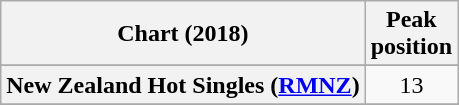<table class="wikitable sortable plainrowheaders" style="text-align:center">
<tr>
<th scope="col">Chart (2018)</th>
<th scope="col">Peak<br>position</th>
</tr>
<tr>
</tr>
<tr>
<th scope="row">New Zealand Hot Singles (<a href='#'>RMNZ</a>)</th>
<td>13</td>
</tr>
<tr>
</tr>
<tr>
</tr>
<tr>
</tr>
</table>
